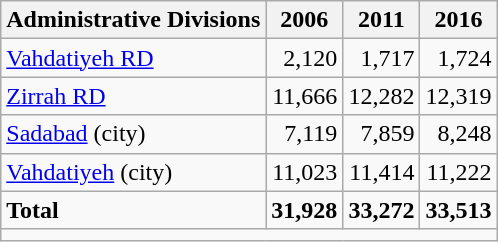<table class="wikitable">
<tr>
<th>Administrative Divisions</th>
<th>2006</th>
<th>2011</th>
<th>2016</th>
</tr>
<tr>
<td><a href='#'>Vahdatiyeh RD</a></td>
<td style="text-align: right;">2,120</td>
<td style="text-align: right;">1,717</td>
<td style="text-align: right;">1,724</td>
</tr>
<tr>
<td><a href='#'>Zirrah RD</a></td>
<td style="text-align: right;">11,666</td>
<td style="text-align: right;">12,282</td>
<td style="text-align: right;">12,319</td>
</tr>
<tr>
<td><a href='#'>Sadabad</a> (city)</td>
<td style="text-align: right;">7,119</td>
<td style="text-align: right;">7,859</td>
<td style="text-align: right;">8,248</td>
</tr>
<tr>
<td><a href='#'>Vahdatiyeh</a> (city)</td>
<td style="text-align: right;">11,023</td>
<td style="text-align: right;">11,414</td>
<td style="text-align: right;">11,222</td>
</tr>
<tr>
<td><strong>Total</strong></td>
<td style="text-align: right;"><strong>31,928</strong></td>
<td style="text-align: right;"><strong>33,272</strong></td>
<td style="text-align: right;"><strong>33,513</strong></td>
</tr>
<tr>
<td colspan=4></td>
</tr>
</table>
